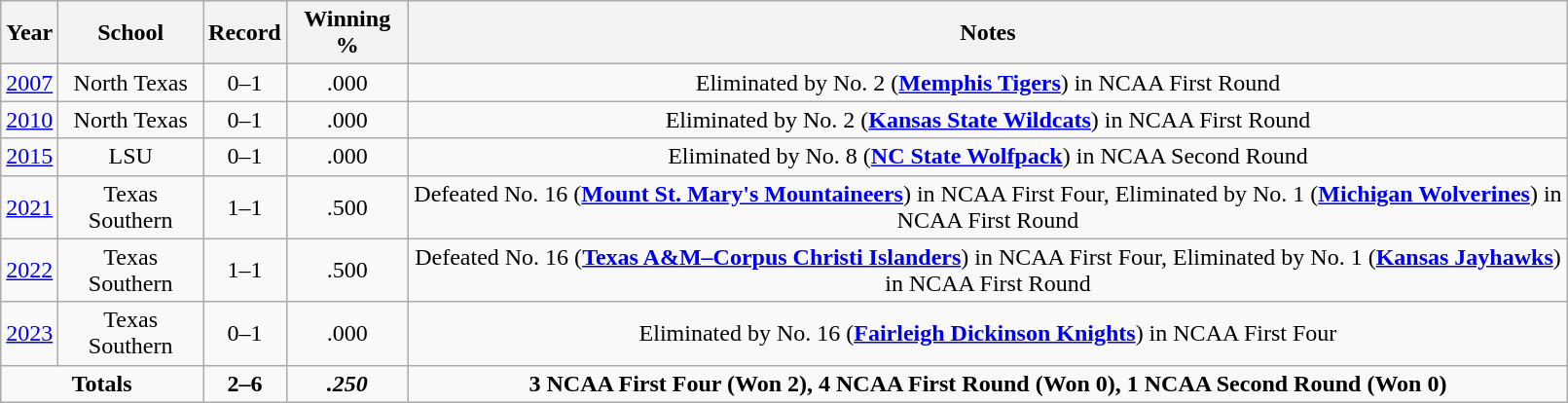<table cellpadding="1" border="1" cellspacing="0" width="85%" class="wikitable">
<tr>
<th>Year</th>
<th>School</th>
<th>Record</th>
<th>Winning %</th>
<th>Notes</th>
</tr>
<tr align="center">
<td><a href='#'>2007</a></td>
<td>North Texas</td>
<td>0–1</td>
<td>.000</td>
<td>Eliminated by No. 2 (<strong><a href='#'>Memphis Tigers</a></strong>) in NCAA First Round</td>
</tr>
<tr align="center">
<td><a href='#'>2010</a></td>
<td>North Texas</td>
<td>0–1</td>
<td>.000</td>
<td>Eliminated by No. 2 (<strong><a href='#'>Kansas State Wildcats</a></strong>) in NCAA First Round</td>
</tr>
<tr align="center">
<td><a href='#'>2015</a></td>
<td>LSU</td>
<td>0–1</td>
<td>.000</td>
<td>Eliminated by No. 8 (<strong><a href='#'>NC State Wolfpack</a></strong>) in NCAA Second Round</td>
</tr>
<tr align="center">
<td><a href='#'>2021</a></td>
<td>Texas Southern</td>
<td>1–1</td>
<td>.500</td>
<td>Defeated No. 16 (<strong><a href='#'>Mount St. Mary's Mountaineers</a></strong>) in NCAA First Four, Eliminated by No. 1 (<strong><a href='#'>Michigan Wolverines</a></strong>) in NCAA First Round</td>
</tr>
<tr align="center">
<td><a href='#'>2022</a></td>
<td>Texas Southern</td>
<td>1–1</td>
<td>.500</td>
<td>Defeated No. 16 (<strong><a href='#'>Texas A&M–Corpus Christi Islanders</a></strong>) in NCAA First Four, Eliminated by No. 1 (<strong><a href='#'>Kansas Jayhawks</a></strong>) in NCAA First Round</td>
</tr>
<tr align="center">
<td><a href='#'>2023</a></td>
<td>Texas Southern</td>
<td>0–1</td>
<td>.000</td>
<td>Eliminated by No. 16 (<strong><a href='#'>Fairleigh Dickinson Knights</a></strong>) in NCAA First Four</td>
</tr>
<tr align="center">
<td colspan="2"><strong>Totals</strong></td>
<td><strong>2–6</strong></td>
<td><strong><em>.250</em></strong></td>
<td><strong>3 NCAA First Four (Won 2), 4 NCAA First Round  (Won 0), 1 NCAA Second Round (Won 0)</strong></td>
</tr>
</table>
